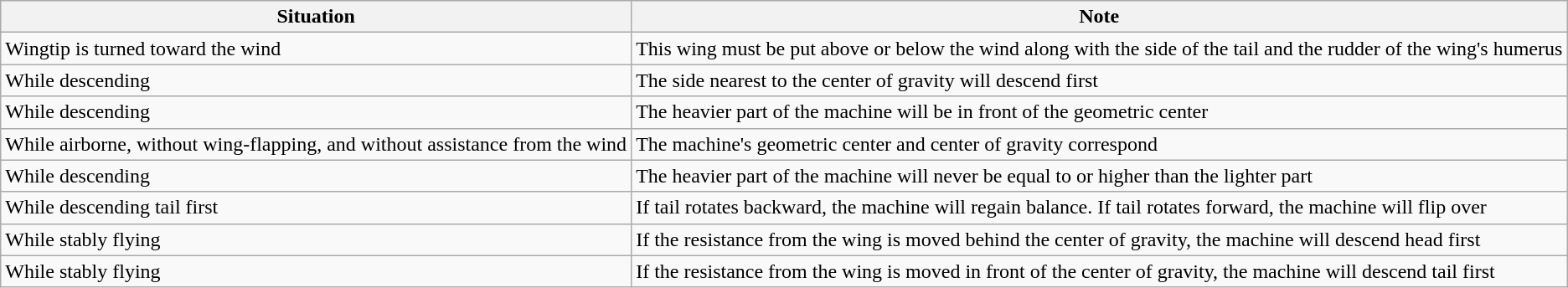<table class="wikitable">
<tr>
<th>Situation</th>
<th>Note</th>
</tr>
<tr>
<td>Wingtip is turned toward the wind</td>
<td>This wing must be put above or below the wind along with the side of the tail and the rudder of the wing's humerus</td>
</tr>
<tr>
<td>While descending</td>
<td>The side nearest to the center of gravity will descend first</td>
</tr>
<tr>
<td>While descending</td>
<td>The heavier part of the machine will be in front of the geometric center</td>
</tr>
<tr>
<td>While airborne, without wing-flapping, and without assistance from the wind</td>
<td>The machine's geometric center and center of gravity correspond</td>
</tr>
<tr>
<td>While descending</td>
<td>The heavier part of the machine will never be equal to or higher than the lighter part</td>
</tr>
<tr>
<td>While descending tail first</td>
<td>If tail rotates backward, the machine will regain balance. If tail rotates forward, the machine will flip over</td>
</tr>
<tr>
<td>While stably flying</td>
<td>If the resistance from the wing is moved behind the center of gravity, the machine will descend head first</td>
</tr>
<tr>
<td>While stably flying</td>
<td>If the resistance from the wing is moved in front of the center of gravity, the machine will descend tail first</td>
</tr>
</table>
